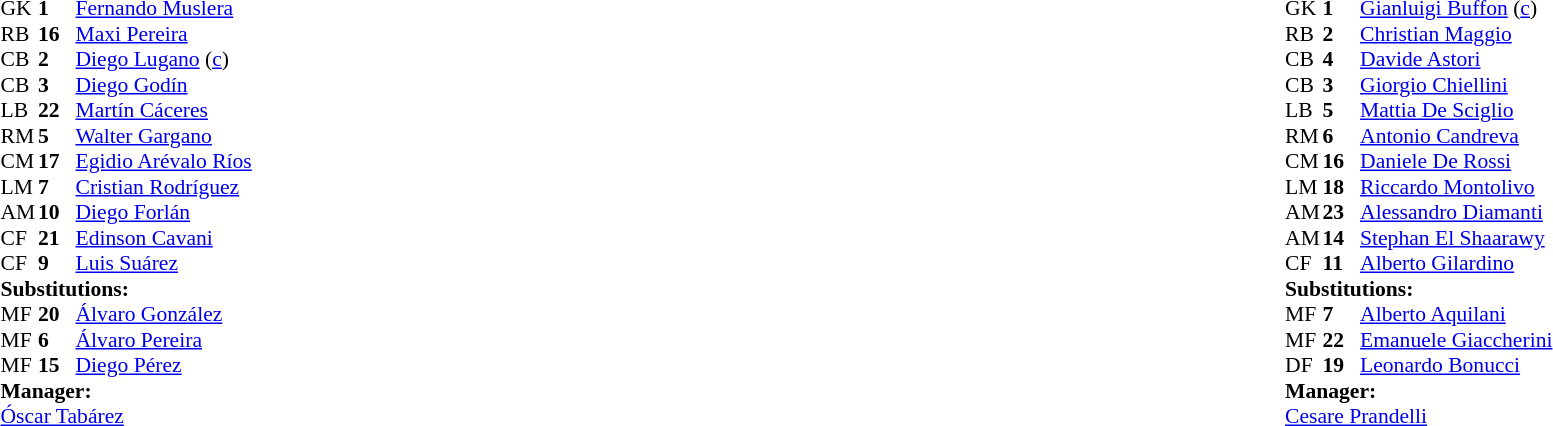<table style="width:100%;">
<tr>
<td style="vertical-align:top; width:50%;"><br><table style="font-size: 90%" cellspacing="0" cellpadding="0">
<tr>
<th width=25></th>
<th width=25></th>
</tr>
<tr>
<td>GK</td>
<td><strong>1</strong></td>
<td><a href='#'>Fernando Muslera</a></td>
</tr>
<tr>
<td>RB</td>
<td><strong>16</strong></td>
<td><a href='#'>Maxi Pereira</a></td>
<td></td>
<td></td>
</tr>
<tr>
<td>CB</td>
<td><strong>2</strong></td>
<td><a href='#'>Diego Lugano</a> (<a href='#'>c</a>)</td>
</tr>
<tr>
<td>CB</td>
<td><strong>3</strong></td>
<td><a href='#'>Diego Godín</a></td>
</tr>
<tr>
<td>LB</td>
<td><strong>22</strong></td>
<td><a href='#'>Martín Cáceres</a></td>
</tr>
<tr>
<td>RM</td>
<td><strong>5</strong></td>
<td><a href='#'>Walter Gargano</a></td>
</tr>
<tr>
<td>CM</td>
<td><strong>17</strong></td>
<td><a href='#'>Egidio Arévalo Ríos</a></td>
<td></td>
<td></td>
</tr>
<tr>
<td>LM</td>
<td><strong>7</strong></td>
<td><a href='#'>Cristian Rodríguez</a></td>
<td></td>
<td></td>
</tr>
<tr>
<td>AM</td>
<td><strong>10</strong></td>
<td><a href='#'>Diego Forlán</a></td>
</tr>
<tr>
<td>CF</td>
<td><strong>21</strong></td>
<td><a href='#'>Edinson Cavani</a></td>
</tr>
<tr>
<td>CF</td>
<td><strong>9</strong></td>
<td><a href='#'>Luis Suárez</a></td>
<td></td>
</tr>
<tr>
<td colspan=3><strong>Substitutions:</strong></td>
</tr>
<tr>
<td>MF</td>
<td><strong>20</strong></td>
<td><a href='#'>Álvaro González</a></td>
<td></td>
<td></td>
</tr>
<tr>
<td>MF</td>
<td><strong>6</strong></td>
<td><a href='#'>Álvaro Pereira</a></td>
<td></td>
<td></td>
</tr>
<tr>
<td>MF</td>
<td><strong>15</strong></td>
<td><a href='#'>Diego Pérez</a></td>
<td></td>
<td></td>
</tr>
<tr>
<td colspan=3><strong>Manager:</strong></td>
</tr>
<tr>
<td colspan=3><a href='#'>Óscar Tabárez</a></td>
</tr>
</table>
</td>
<td valign="top"></td>
<td style="vertical-align:top; width:50%;"><br><table cellspacing="0" cellpadding="0" style="font-size:90%; margin:auto;">
<tr>
<th width=25></th>
<th width=25></th>
</tr>
<tr>
<td>GK</td>
<td><strong>1</strong></td>
<td><a href='#'>Gianluigi Buffon</a> (<a href='#'>c</a>)</td>
</tr>
<tr>
<td>RB</td>
<td><strong>2</strong></td>
<td><a href='#'>Christian Maggio</a></td>
</tr>
<tr>
<td>CB</td>
<td><strong>4</strong></td>
<td><a href='#'>Davide Astori</a></td>
<td></td>
<td></td>
</tr>
<tr>
<td>CB</td>
<td><strong>3</strong></td>
<td><a href='#'>Giorgio Chiellini</a></td>
<td></td>
</tr>
<tr>
<td>LB</td>
<td><strong>5</strong></td>
<td><a href='#'>Mattia De Sciglio</a></td>
</tr>
<tr>
<td>RM</td>
<td><strong>6</strong></td>
<td><a href='#'>Antonio Candreva</a></td>
</tr>
<tr>
<td>CM</td>
<td><strong>16</strong></td>
<td><a href='#'>Daniele De Rossi</a></td>
<td></td>
<td></td>
</tr>
<tr>
<td>LM</td>
<td><strong>18</strong></td>
<td><a href='#'>Riccardo Montolivo</a></td>
<td></td>
</tr>
<tr>
<td>AM</td>
<td><strong>23</strong></td>
<td><a href='#'>Alessandro Diamanti</a></td>
<td></td>
<td></td>
</tr>
<tr>
<td>AM</td>
<td><strong>14</strong></td>
<td><a href='#'>Stephan El Shaarawy</a></td>
</tr>
<tr>
<td>CF</td>
<td><strong>11</strong></td>
<td><a href='#'>Alberto Gilardino</a></td>
</tr>
<tr>
<td colspan=3><strong>Substitutions:</strong></td>
</tr>
<tr>
<td>MF</td>
<td><strong>7</strong></td>
<td><a href='#'>Alberto Aquilani</a></td>
<td></td>
<td></td>
</tr>
<tr>
<td>MF</td>
<td><strong>22</strong></td>
<td><a href='#'>Emanuele Giaccherini</a></td>
<td></td>
<td></td>
</tr>
<tr>
<td>DF</td>
<td><strong>19</strong></td>
<td><a href='#'>Leonardo Bonucci</a></td>
<td></td>
<td></td>
</tr>
<tr>
<td colspan=3><strong>Manager:</strong></td>
</tr>
<tr>
<td colspan=3><a href='#'>Cesare Prandelli</a></td>
</tr>
</table>
</td>
</tr>
</table>
